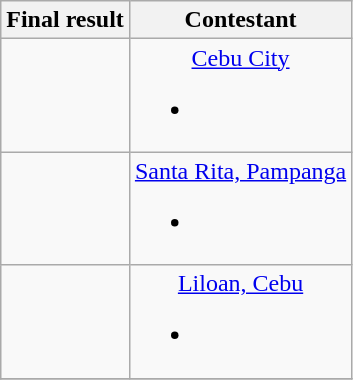<table class="wikitable" style="text-align:center;">
<tr>
<th>Final result</th>
<th>Contestant</th>
</tr>
<tr>
<td></td>
<td><a href='#'>Cebu City</a><br><ul><li></li></ul></td>
</tr>
<tr>
<td></td>
<td><a href='#'>Santa Rita, Pampanga</a><br><ul><li></li></ul></td>
</tr>
<tr>
<td></td>
<td><a href='#'>Liloan, Cebu</a><br><ul><li></li></ul></td>
</tr>
<tr>
</tr>
</table>
